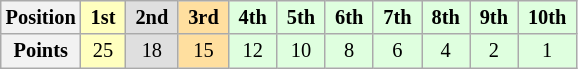<table class="wikitable" style="font-size:85%; text-align:center">
<tr>
<th>Position</th>
<td style="background:#ffffbf;"> <strong>1st</strong> </td>
<td style="background:#dfdfdf;"> <strong>2nd</strong> </td>
<td style="background:#ffdf9f;"> <strong>3rd</strong> </td>
<td style="background:#dfffdf;"> <strong>4th</strong> </td>
<td style="background:#dfffdf;"> <strong>5th</strong> </td>
<td style="background:#dfffdf;"> <strong>6th</strong> </td>
<td style="background:#dfffdf;"> <strong>7th</strong> </td>
<td style="background:#dfffdf;"> <strong>8th</strong> </td>
<td style="background:#dfffdf;"> <strong>9th</strong> </td>
<td style="background:#dfffdf;"> <strong>10th</strong> </td>
</tr>
<tr>
<th>Points</th>
<td style="background:#ffffbf;">25</td>
<td style="background:#dfdfdf;">18</td>
<td style="background:#ffdf9f;">15</td>
<td style="background:#dfffdf;">12</td>
<td style="background:#dfffdf;">10</td>
<td style="background:#dfffdf;">8</td>
<td style="background:#dfffdf;">6</td>
<td style="background:#dfffdf;">4</td>
<td style="background:#dfffdf;">2</td>
<td style="background:#dfffdf;">1</td>
</tr>
</table>
